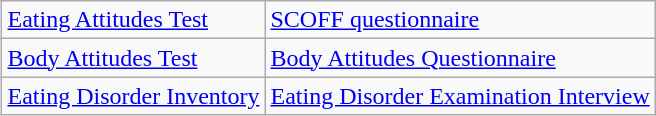<table class="wikitable" style="float: right; margin-right: 0; margin-left: 1em;">
<tr>
<td><a href='#'>Eating Attitudes Test</a></td>
<td><a href='#'>SCOFF questionnaire</a></td>
</tr>
<tr>
<td><a href='#'>Body Attitudes Test</a></td>
<td><a href='#'>Body Attitudes Questionnaire</a></td>
</tr>
<tr>
<td><a href='#'>Eating Disorder Inventory</a></td>
<td><a href='#'>Eating Disorder Examination Interview</a></td>
</tr>
</table>
